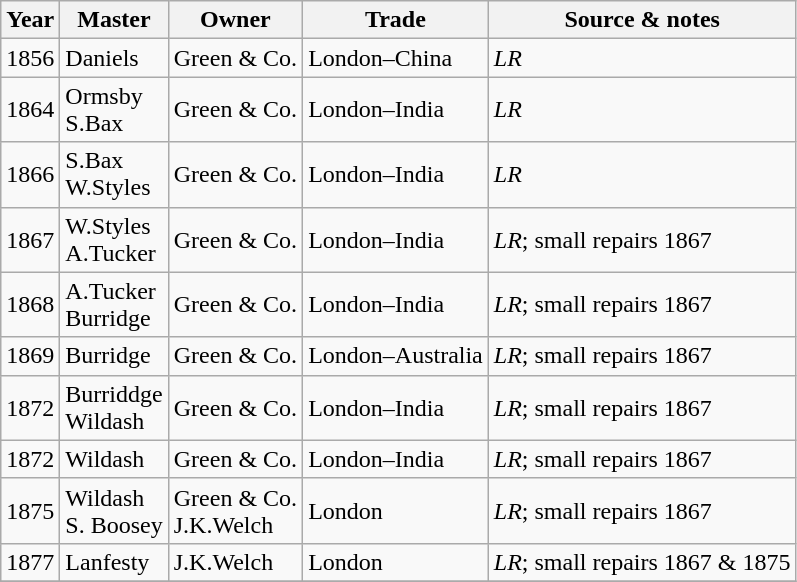<table class=" wikitable">
<tr>
<th>Year</th>
<th>Master</th>
<th>Owner</th>
<th>Trade</th>
<th>Source & notes</th>
</tr>
<tr>
<td>1856</td>
<td>Daniels</td>
<td>Green & Co.</td>
<td>London–China</td>
<td><em>LR</em></td>
</tr>
<tr>
<td>1864</td>
<td>Ormsby<br>S.Bax</td>
<td>Green & Co.</td>
<td>London–India</td>
<td><em>LR</em></td>
</tr>
<tr>
<td>1866</td>
<td>S.Bax<br>W.Styles</td>
<td>Green & Co.</td>
<td>London–India</td>
<td><em>LR</em></td>
</tr>
<tr>
<td>1867</td>
<td>W.Styles<br>A.Tucker</td>
<td>Green & Co.</td>
<td>London–India</td>
<td><em>LR</em>; small repairs 1867</td>
</tr>
<tr>
<td>1868</td>
<td>A.Tucker<br>Burridge</td>
<td>Green & Co.</td>
<td>London–India</td>
<td><em>LR</em>; small repairs 1867</td>
</tr>
<tr>
<td>1869</td>
<td>Burridge</td>
<td>Green & Co.</td>
<td>London–Australia</td>
<td><em>LR</em>; small repairs 1867</td>
</tr>
<tr>
<td>1872</td>
<td>Burriddge<br>Wildash</td>
<td>Green & Co.</td>
<td>London–India</td>
<td><em>LR</em>; small repairs 1867</td>
</tr>
<tr>
<td>1872</td>
<td>Wildash</td>
<td>Green & Co.</td>
<td>London–India</td>
<td><em>LR</em>; small repairs 1867</td>
</tr>
<tr>
<td>1875</td>
<td>Wildash<br>S. Boosey</td>
<td>Green & Co.<br>J.K.Welch</td>
<td>London</td>
<td><em>LR</em>; small repairs 1867</td>
</tr>
<tr>
<td>1877</td>
<td>Lanfesty</td>
<td>J.K.Welch</td>
<td>London</td>
<td><em>LR</em>; small repairs 1867 & 1875</td>
</tr>
<tr>
</tr>
</table>
